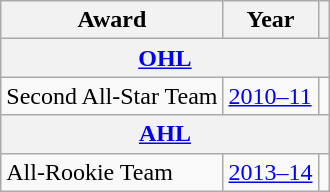<table class="wikitable">
<tr>
<th>Award</th>
<th>Year</th>
<th></th>
</tr>
<tr>
<th colspan="3"><a href='#'>OHL</a></th>
</tr>
<tr>
<td>Second All-Star Team</td>
<td><a href='#'>2010–11</a></td>
<td></td>
</tr>
<tr>
<th colspan="3"><a href='#'>AHL</a></th>
</tr>
<tr>
<td>All-Rookie Team</td>
<td><a href='#'>2013–14</a></td>
<td></td>
</tr>
</table>
